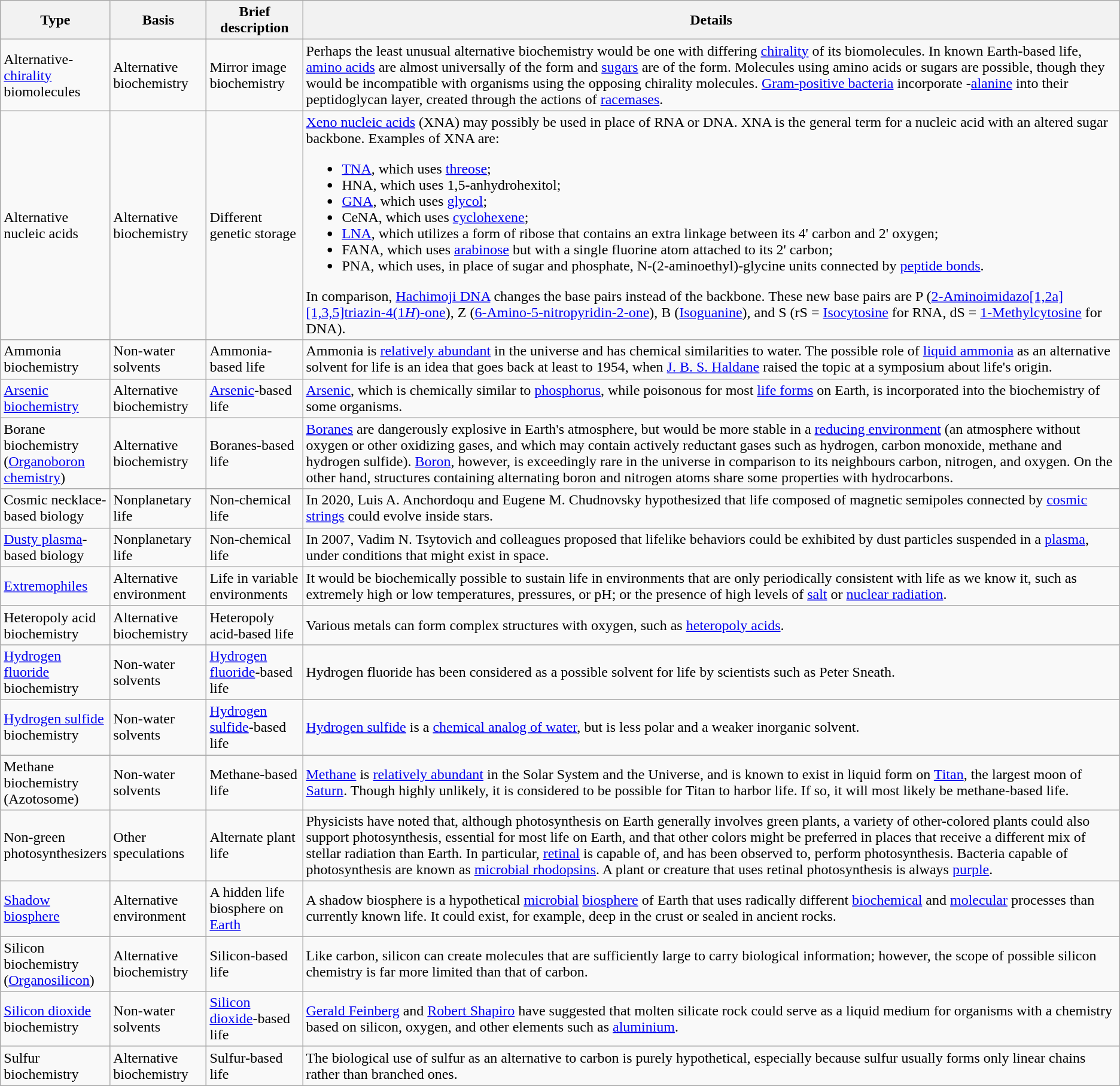<table class="wikitable sortable">
<tr>
<th width=100>Type</th>
<th width=100>Basis</th>
<th width=100>Brief description</th>
<th class=unsortable>Details</th>
</tr>
<tr>
<td>Alternative-<a href='#'>chirality</a> biomolecules</td>
<td>Alternative biochemistry</td>
<td>Mirror image biochemistry</td>
<td>Perhaps the least unusual alternative biochemistry would be one with differing <a href='#'>chirality</a> of its biomolecules. In known Earth-based life, <a href='#'>amino acids</a> are almost universally of the  form and <a href='#'>sugars</a> are of the  form. Molecules using  amino acids or  sugars are possible, though they would be incompatible with organisms using the opposing chirality molecules. <a href='#'>Gram-positive bacteria</a> incorporate -<a href='#'>alanine</a> into their peptidoglycan layer, created through the actions of <a href='#'>racemases</a>.</td>
</tr>
<tr>
<td>Alternative nucleic acids</td>
<td>Alternative biochemistry</td>
<td>Different genetic storage</td>
<td><a href='#'>Xeno nucleic acids</a> (XNA) may possibly be used in place of RNA or DNA. XNA is the general term for a nucleic acid with an altered sugar backbone. Examples of XNA are:<br><ul><li><a href='#'>TNA</a>, which uses <a href='#'>threose</a>;</li><li>HNA, which uses 1,5-anhydrohexitol;</li><li><a href='#'>GNA</a>, which uses <a href='#'>glycol</a>;</li><li>CeNA, which uses <a href='#'>cyclohexene</a>;</li><li><a href='#'>LNA</a>, which utilizes a form of ribose that contains an extra linkage between its 4' carbon and 2' oxygen;</li><li>FANA, which uses <a href='#'>arabinose</a> but with a single fluorine atom attached to its 2' carbon;</li><li>PNA, which uses, in place of sugar and phosphate, N-(2-aminoethyl)-glycine units connected by <a href='#'>peptide bonds</a>.</li></ul>In comparison, <a href='#'>Hachimoji DNA</a> changes the base pairs instead of the backbone. These new base pairs are P (<a href='#'>2-Aminoimidazo[1,2a][1,3,5]triazin-4(1<em>H</em>)-one</a>), Z (<a href='#'>6-Amino-5-nitropyridin-2-one</a>), B (<a href='#'>Isoguanine</a>), and S (rS = <a href='#'>Isocytosine</a> for RNA, dS = <a href='#'>1-Methylcytosine</a> for DNA).</td>
</tr>
<tr>
<td>Ammonia biochemistry</td>
<td>Non-water solvents</td>
<td>Ammonia-based life</td>
<td>Ammonia is <a href='#'>relatively abundant</a> in the universe and has chemical similarities to water. The possible role of <a href='#'>liquid ammonia</a> as an alternative solvent for life is an idea that goes back at least to 1954, when <a href='#'>J.&nbsp;B.&nbsp;S. Haldane</a> raised the topic at a symposium about life's origin.</td>
</tr>
<tr>
<td><a href='#'>Arsenic biochemistry</a></td>
<td>Alternative biochemistry</td>
<td><a href='#'>Arsenic</a>-based life</td>
<td><a href='#'>Arsenic</a>, which is chemically similar to <a href='#'>phosphorus</a>, while poisonous for most <a href='#'>life forms</a> on Earth, is incorporated into the biochemistry of some organisms.</td>
</tr>
<tr>
<td>Borane biochemistry (<a href='#'>Organoboron chemistry</a>)</td>
<td>Alternative biochemistry</td>
<td>Boranes-based life</td>
<td><a href='#'>Boranes</a> are dangerously explosive in Earth's atmosphere, but would be more stable in a <a href='#'>reducing environment</a> (an atmosphere without oxygen or other oxidizing gases, and which may contain actively reductant gases such as hydrogen, carbon monoxide, methane and hydrogen sulfide). <a href='#'>Boron</a>, however, is exceedingly rare in the universe in comparison to its neighbours carbon, nitrogen, and oxygen. On the other hand, structures containing alternating boron and nitrogen atoms share some properties with hydrocarbons.</td>
</tr>
<tr>
<td>Cosmic necklace-based biology</td>
<td>Nonplanetary life</td>
<td>Non-chemical life</td>
<td>In 2020, Luis A. Anchordoqu and Eugene M. Chudnovsky hypothesized that life composed of magnetic semipoles connected by <a href='#'>cosmic strings</a> could evolve inside stars.</td>
</tr>
<tr>
<td><a href='#'>Dusty plasma</a>-based biology</td>
<td>Nonplanetary life</td>
<td>Non-chemical life</td>
<td>In 2007, Vadim N. Tsytovich and colleagues proposed that lifelike behaviors could be exhibited by dust particles suspended in a <a href='#'>plasma</a>, under conditions that might exist in space.</td>
</tr>
<tr>
<td><a href='#'>Extremophiles</a></td>
<td>Alternative environment</td>
<td>Life in variable environments</td>
<td>It would be biochemically possible to sustain life in environments that are only periodically consistent with life as we know it, such as extremely high or low temperatures, pressures, or pH; or the presence of high levels of <a href='#'>salt</a> or <a href='#'>nuclear radiation</a>.</td>
</tr>
<tr>
<td>Heteropoly acid biochemistry</td>
<td>Alternative biochemistry</td>
<td>Heteropoly acid-based life</td>
<td>Various metals can form complex structures with oxygen, such as <a href='#'>heteropoly acids</a>.</td>
</tr>
<tr>
<td><a href='#'>Hydrogen fluoride</a> biochemistry</td>
<td>Non-water solvents</td>
<td><a href='#'>Hydrogen fluoride</a>-based life</td>
<td>Hydrogen fluoride has been considered as a possible solvent for life by scientists such as Peter Sneath.</td>
</tr>
<tr>
<td><a href='#'>Hydrogen sulfide</a> biochemistry</td>
<td>Non-water solvents</td>
<td><a href='#'>Hydrogen sulfide</a>-based life</td>
<td><a href='#'>Hydrogen sulfide</a> is a <a href='#'>chemical analog of water</a>, but is less polar and a weaker inorganic solvent.</td>
</tr>
<tr>
<td>Methane biochemistry (Azotosome)</td>
<td>Non-water solvents</td>
<td>Methane-based life</td>
<td><a href='#'>Methane</a> is <a href='#'>relatively abundant</a> in the Solar System and the Universe, and is known to exist in liquid form on <a href='#'>Titan</a>, the largest moon of <a href='#'>Saturn</a>. Though highly unlikely, it is considered to be possible for Titan to harbor life. If so, it will most likely be methane-based life.</td>
</tr>
<tr>
<td>Non-green photosynthesizers</td>
<td>Other speculations</td>
<td>Alternate plant life</td>
<td>Physicists have noted that, although photosynthesis on Earth generally involves green plants, a variety of other-colored plants could also support photosynthesis, essential for most life on Earth, and that other colors might be preferred in places that receive a different mix of stellar radiation than Earth. In particular, <a href='#'>retinal</a> is capable of, and has been observed to, perform photosynthesis. Bacteria capable of photosynthesis are known as <a href='#'>microbial rhodopsins</a>. A plant or creature that uses retinal photosynthesis is always <a href='#'>purple</a>.</td>
</tr>
<tr>
<td><a href='#'>Shadow biosphere</a></td>
<td>Alternative environment</td>
<td>A hidden life biosphere on <a href='#'>Earth</a></td>
<td>A shadow biosphere is a hypothetical <a href='#'>microbial</a> <a href='#'>biosphere</a> of Earth that uses radically different <a href='#'>biochemical</a> and <a href='#'>molecular</a> processes than currently known life. It could exist, for example, deep in the crust or sealed in ancient rocks.</td>
</tr>
<tr>
<td>Silicon biochemistry (<a href='#'>Organosilicon</a>)</td>
<td>Alternative biochemistry</td>
<td>Silicon-based life</td>
<td>Like carbon, silicon can create molecules that are sufficiently large to carry biological information; however, the scope of possible silicon chemistry is far more limited than that of carbon.</td>
</tr>
<tr>
<td><a href='#'>Silicon dioxide</a> biochemistry</td>
<td>Non-water solvents</td>
<td><a href='#'>Silicon dioxide</a>-based life</td>
<td><a href='#'>Gerald Feinberg</a> and <a href='#'>Robert Shapiro</a> have suggested that molten silicate rock could serve as a liquid medium for organisms with a chemistry based on silicon, oxygen, and other elements such as <a href='#'>aluminium</a>.</td>
</tr>
<tr>
<td>Sulfur biochemistry</td>
<td>Alternative biochemistry</td>
<td>Sulfur-based life</td>
<td>The biological use of sulfur as an alternative to carbon is purely hypothetical, especially because sulfur usually forms only linear chains rather than branched ones.</td>
</tr>
</table>
